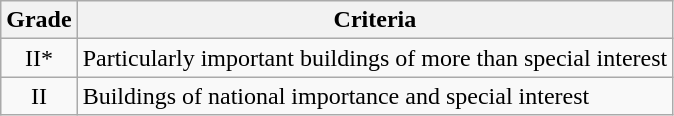<table class="wikitable">
<tr>
<th>Grade</th>
<th>Criteria</th>
</tr>
<tr>
<td align="center" >II*</td>
<td>Particularly important buildings of more than special interest</td>
</tr>
<tr>
<td align="center" >II</td>
<td>Buildings of national importance and special interest</td>
</tr>
</table>
